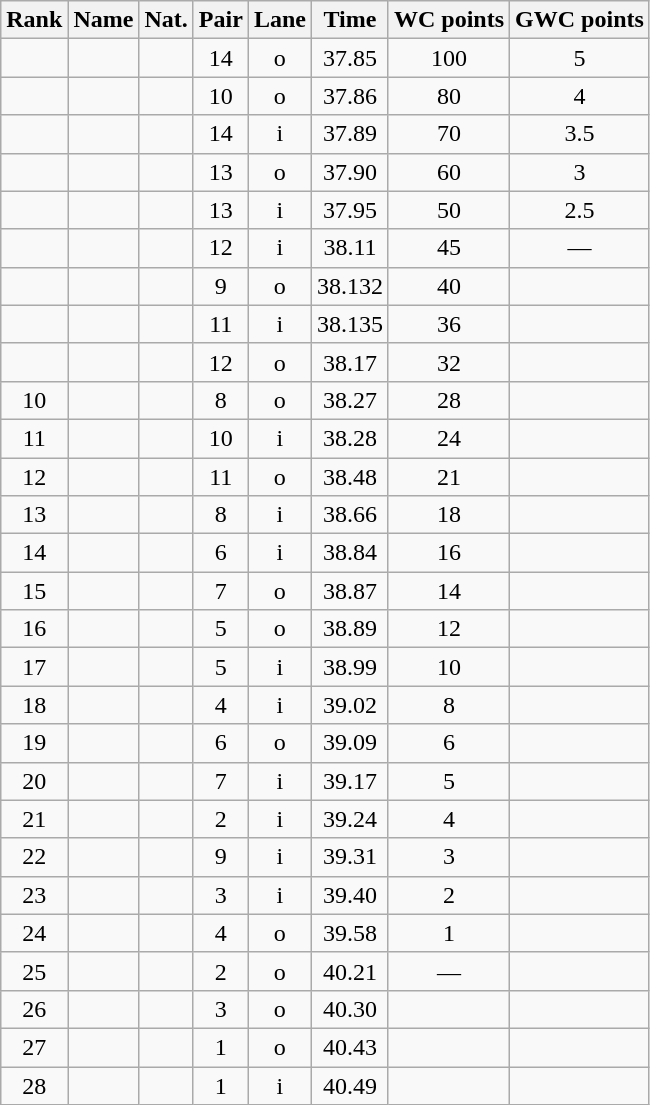<table class="wikitable sortable" style="text-align:center">
<tr>
<th>Rank</th>
<th>Name</th>
<th>Nat.</th>
<th>Pair</th>
<th>Lane</th>
<th>Time</th>
<th>WC points</th>
<th>GWC points</th>
</tr>
<tr>
<td></td>
<td align=left></td>
<td></td>
<td>14</td>
<td>o</td>
<td>37.85</td>
<td>100</td>
<td>5</td>
</tr>
<tr>
<td></td>
<td align=left></td>
<td></td>
<td>10</td>
<td>o</td>
<td>37.86</td>
<td>80</td>
<td>4</td>
</tr>
<tr>
<td></td>
<td align=left></td>
<td></td>
<td>14</td>
<td>i</td>
<td>37.89</td>
<td>70</td>
<td>3.5</td>
</tr>
<tr>
<td></td>
<td align=left></td>
<td></td>
<td>13</td>
<td>o</td>
<td>37.90</td>
<td>60</td>
<td>3</td>
</tr>
<tr>
<td></td>
<td align=left></td>
<td></td>
<td>13</td>
<td>i</td>
<td>37.95</td>
<td>50</td>
<td>2.5</td>
</tr>
<tr>
<td></td>
<td align=left></td>
<td></td>
<td>12</td>
<td>i</td>
<td>38.11</td>
<td>45</td>
<td>—</td>
</tr>
<tr>
<td></td>
<td align=left></td>
<td></td>
<td>9</td>
<td>o</td>
<td>38.132</td>
<td>40</td>
<td></td>
</tr>
<tr>
<td></td>
<td align=left></td>
<td></td>
<td>11</td>
<td>i</td>
<td>38.135</td>
<td>36</td>
<td></td>
</tr>
<tr>
<td></td>
<td align=left></td>
<td></td>
<td>12</td>
<td>o</td>
<td>38.17</td>
<td>32</td>
<td></td>
</tr>
<tr>
<td>10</td>
<td align=left></td>
<td></td>
<td>8</td>
<td>o</td>
<td>38.27</td>
<td>28</td>
<td></td>
</tr>
<tr>
<td>11</td>
<td align=left></td>
<td></td>
<td>10</td>
<td>i</td>
<td>38.28</td>
<td>24</td>
<td></td>
</tr>
<tr>
<td>12</td>
<td align=left></td>
<td></td>
<td>11</td>
<td>o</td>
<td>38.48</td>
<td>21</td>
<td></td>
</tr>
<tr>
<td>13</td>
<td align=left></td>
<td></td>
<td>8</td>
<td>i</td>
<td>38.66</td>
<td>18</td>
<td></td>
</tr>
<tr>
<td>14</td>
<td align=left></td>
<td></td>
<td>6</td>
<td>i</td>
<td>38.84</td>
<td>16</td>
<td></td>
</tr>
<tr>
<td>15</td>
<td align=left></td>
<td></td>
<td>7</td>
<td>o</td>
<td>38.87</td>
<td>14</td>
<td></td>
</tr>
<tr>
<td>16</td>
<td align=left></td>
<td></td>
<td>5</td>
<td>o</td>
<td>38.89</td>
<td>12</td>
<td></td>
</tr>
<tr>
<td>17</td>
<td align=left></td>
<td></td>
<td>5</td>
<td>i</td>
<td>38.99</td>
<td>10</td>
<td></td>
</tr>
<tr>
<td>18</td>
<td align=left></td>
<td></td>
<td>4</td>
<td>i</td>
<td>39.02</td>
<td>8</td>
<td></td>
</tr>
<tr>
<td>19</td>
<td align=left></td>
<td></td>
<td>6</td>
<td>o</td>
<td>39.09</td>
<td>6</td>
<td></td>
</tr>
<tr>
<td>20</td>
<td align=left></td>
<td></td>
<td>7</td>
<td>i</td>
<td>39.17</td>
<td>5</td>
<td></td>
</tr>
<tr>
<td>21</td>
<td align=left></td>
<td></td>
<td>2</td>
<td>i</td>
<td>39.24</td>
<td>4</td>
<td></td>
</tr>
<tr>
<td>22</td>
<td align=left></td>
<td></td>
<td>9</td>
<td>i</td>
<td>39.31</td>
<td>3</td>
<td></td>
</tr>
<tr>
<td>23</td>
<td align=left></td>
<td></td>
<td>3</td>
<td>i</td>
<td>39.40</td>
<td>2</td>
<td></td>
</tr>
<tr>
<td>24</td>
<td align=left></td>
<td></td>
<td>4</td>
<td>o</td>
<td>39.58</td>
<td>1</td>
<td></td>
</tr>
<tr>
<td>25</td>
<td align=left></td>
<td></td>
<td>2</td>
<td>o</td>
<td>40.21</td>
<td>—</td>
<td></td>
</tr>
<tr>
<td>26</td>
<td align=left></td>
<td></td>
<td>3</td>
<td>o</td>
<td>40.30</td>
<td></td>
<td></td>
</tr>
<tr>
<td>27</td>
<td align=left></td>
<td></td>
<td>1</td>
<td>o</td>
<td>40.43</td>
<td></td>
<td></td>
</tr>
<tr>
<td>28</td>
<td align=left></td>
<td></td>
<td>1</td>
<td>i</td>
<td>40.49</td>
<td></td>
<td></td>
</tr>
</table>
